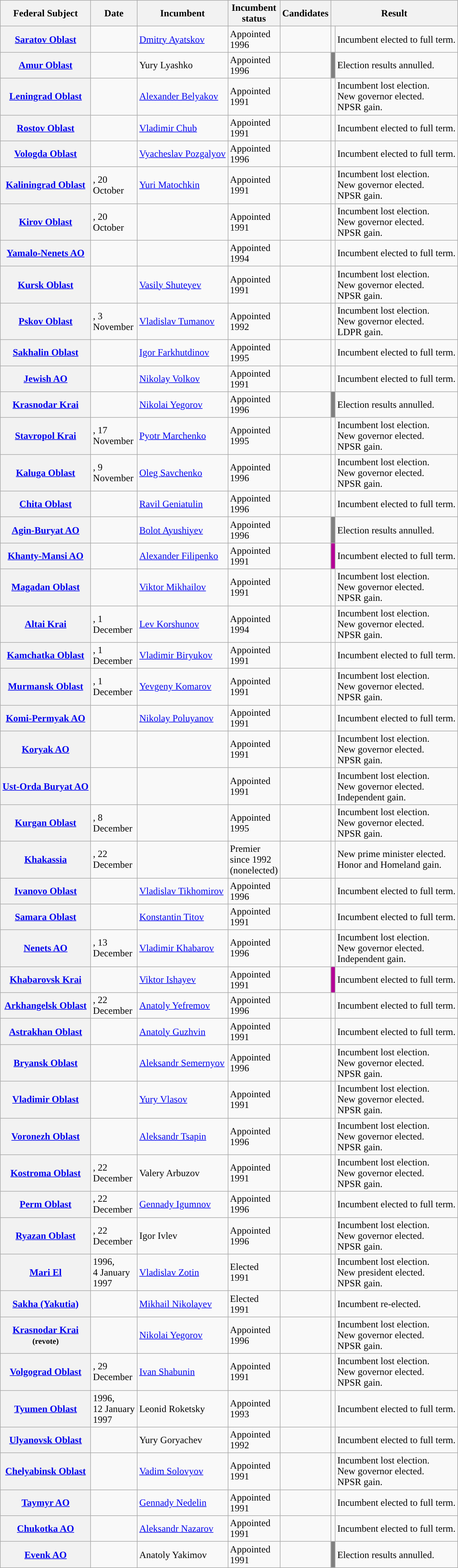<table class="wikitable sortable">
<tr>
<th>Federal Subject</th>
<th style="width: 70px">Date</th>
<th>Incumbent</th>
<th style="width: 50px">Incumbent status</th>
<th>Candidates</th>
<th colspan = 2>Result</th>
</tr>
<tr>
<th><a href='#'>Saratov Oblast</a></th>
<td></td>
<td><a href='#'>Dmitry Ayatskov</a></td>
<td>Appointed 1996</td>
<td></td>
<td style="background:"></td>
<td>Incumbent elected to full term.</td>
</tr>
<tr>
<th><a href='#'>Amur Oblast</a></th>
<td></td>
<td>Yury Lyashko</td>
<td>Appointed 1996</td>
<td></td>
<td style="background:grey"></td>
<td>Election results annulled.</td>
</tr>
<tr>
<th><a href='#'>Leningrad Oblast</a></th>
<td></td>
<td><a href='#'>Alexander Belyakov</a></td>
<td>Appointed 1991</td>
<td></td>
<td style="background:"></td>
<td>Incumbent lost election.<br>New governor elected.<br>NPSR gain.</td>
</tr>
<tr>
<th><a href='#'>Rostov Oblast</a></th>
<td></td>
<td><a href='#'>Vladimir Chub</a></td>
<td>Appointed 1991</td>
<td></td>
<td style="background:"></td>
<td>Incumbent elected to full term.</td>
</tr>
<tr>
<th><a href='#'>Vologda Oblast</a></th>
<td></td>
<td><a href='#'>Vyacheslav Pozgalyov</a></td>
<td>Appointed 1996</td>
<td></td>
<td style="background:"></td>
<td>Incumbent elected to full term.</td>
</tr>
<tr>
<th><a href='#'>Kaliningrad Oblast</a></th>
<td>, 20 October</td>
<td><a href='#'>Yuri Matochkin</a></td>
<td>Appointed 1991</td>
<td></td>
<td style="background:"></td>
<td>Incumbent lost election.<br>New governor elected.<br>NPSR gain.</td>
</tr>
<tr>
<th><a href='#'>Kirov Oblast</a></th>
<td>, 20 October</td>
<td></td>
<td>Appointed 1991</td>
<td></td>
<td style="background:"></td>
<td>Incumbent lost election.<br>New governor elected.<br>NPSR gain.</td>
</tr>
<tr>
<th><a href='#'>Yamalo-Nenets AO</a></th>
<td></td>
<td></td>
<td>Appointed 1994</td>
<td></td>
<td style="background:"></td>
<td>Incumbent elected to full term.</td>
</tr>
<tr>
<th><a href='#'>Kursk Oblast</a></th>
<td></td>
<td><a href='#'>Vasily Shuteyev</a></td>
<td>Appointed 1991</td>
<td></td>
<td style="background:"></td>
<td>Incumbent lost election.<br>New governor elected.<br>NPSR gain.</td>
</tr>
<tr>
<th><a href='#'>Pskov Oblast</a></th>
<td>, 3 November</td>
<td><a href='#'>Vladislav Tumanov</a></td>
<td>Appointed 1992</td>
<td></td>
<td style="background:"></td>
<td>Incumbent lost election.<br>New governor elected.<br>LDPR gain.</td>
</tr>
<tr>
<th><a href='#'>Sakhalin Oblast</a></th>
<td></td>
<td><a href='#'>Igor Farkhutdinov</a></td>
<td>Appointed 1995</td>
<td></td>
<td style="background:"></td>
<td>Incumbent elected to full term.</td>
</tr>
<tr>
<th><a href='#'>Jewish AO</a></th>
<td></td>
<td><a href='#'>Nikolay Volkov</a></td>
<td>Appointed 1991</td>
<td></td>
<td style="background:"></td>
<td>Incumbent elected to full term.</td>
</tr>
<tr>
<th><a href='#'>Krasnodar Krai</a></th>
<td></td>
<td><a href='#'>Nikolai Yegorov</a></td>
<td>Appointed 1996</td>
<td></td>
<td style="background:grey"></td>
<td>Election results annulled.</td>
</tr>
<tr>
<th><a href='#'>Stavropol Krai</a></th>
<td>, 17 November</td>
<td><a href='#'>Pyotr Marchenko</a></td>
<td>Appointed 1995</td>
<td></td>
<td style="background:"></td>
<td>Incumbent lost election.<br>New governor elected.<br>NPSR gain.</td>
</tr>
<tr>
<th><a href='#'>Kaluga Oblast</a></th>
<td>, 9 November</td>
<td><a href='#'>Oleg Savchenko</a></td>
<td>Appointed 1996</td>
<td></td>
<td style="background:"></td>
<td>Incumbent lost election.<br>New governor elected.<br>NPSR gain.</td>
</tr>
<tr>
<th><a href='#'>Chita Oblast</a></th>
<td></td>
<td><a href='#'>Ravil Geniatulin</a></td>
<td>Appointed 1996</td>
<td></td>
<td style="background:"></td>
<td>Incumbent elected to full term.</td>
</tr>
<tr>
<th><a href='#'>Agin-Buryat AO</a></th>
<td></td>
<td><a href='#'>Bolot Ayushiyev</a></td>
<td>Appointed 1996</td>
<td></td>
<td style="background:grey"></td>
<td>Election results annulled.</td>
</tr>
<tr>
<th><a href='#'>Khanty-Mansi AO</a></th>
<td></td>
<td><a href='#'>Alexander Filipenko</a></td>
<td>Appointed 1991</td>
<td></td>
<td style="background:#B40097"></td>
<td>Incumbent elected to full term.</td>
</tr>
<tr>
<th><a href='#'>Magadan Oblast</a></th>
<td></td>
<td><a href='#'>Viktor Mikhailov</a></td>
<td>Appointed 1991</td>
<td></td>
<td style="background:"></td>
<td>Incumbent lost election.<br>New governor elected.<br>NPSR gain.</td>
</tr>
<tr>
<th><a href='#'>Altai Krai</a></th>
<td>, 1 December</td>
<td><a href='#'>Lev Korshunov</a></td>
<td>Appointed 1994</td>
<td></td>
<td style="background:"></td>
<td>Incumbent lost election.<br>New governor elected.<br>NPSR gain.</td>
</tr>
<tr>
<th><a href='#'>Kamchatka Oblast</a></th>
<td>, 1 December</td>
<td><a href='#'>Vladimir Biryukov</a></td>
<td>Appointed 1991</td>
<td></td>
<td style="background:"></td>
<td>Incumbent elected to full term.</td>
</tr>
<tr>
<th><a href='#'>Murmansk Oblast</a></th>
<td>, 1 December</td>
<td><a href='#'>Yevgeny Komarov</a></td>
<td>Appointed 1991</td>
<td></td>
<td style="background:"></td>
<td>Incumbent lost election.<br>New governor elected.<br>NPSR gain.</td>
</tr>
<tr>
<th><a href='#'>Komi-Permyak AO</a></th>
<td></td>
<td><a href='#'>Nikolay Poluyanov</a></td>
<td>Appointed 1991</td>
<td></td>
<td style="background:"></td>
<td>Incumbent elected to full term.</td>
</tr>
<tr>
<th><a href='#'>Koryak AO</a></th>
<td></td>
<td></td>
<td>Appointed 1991</td>
<td></td>
<td style="background:"></td>
<td>Incumbent lost election.<br>New governor elected.<br>NPSR gain.</td>
</tr>
<tr>
<th><a href='#'>Ust-Orda Buryat AO</a></th>
<td></td>
<td></td>
<td>Appointed 1991</td>
<td></td>
<td style="background:"></td>
<td>Incumbent lost election.<br>New governor elected.<br>Independent gain.</td>
</tr>
<tr>
<th><a href='#'>Kurgan Oblast</a></th>
<td>, 8 December</td>
<td></td>
<td>Appointed 1995</td>
<td></td>
<td style="background:"></td>
<td>Incumbent lost election.<br>New governor elected.<br>NPSR gain.</td>
</tr>
<tr>
<th><a href='#'>Khakassia</a></th>
<td>, 22 December</td>
<td></td>
<td>Premier since 1992 (nonelected)</td>
<td></td>
<td style="background:"></td>
<td>New prime minister elected.<br>Honor and Homeland gain.</td>
</tr>
<tr>
<th><a href='#'>Ivanovo Oblast</a></th>
<td></td>
<td><a href='#'>Vladislav Tikhomirov</a></td>
<td>Appointed 1996</td>
<td></td>
<td style="background:"></td>
<td>Incumbent elected to full term.</td>
</tr>
<tr>
<th><a href='#'>Samara Oblast</a></th>
<td></td>
<td><a href='#'>Konstantin Titov</a></td>
<td>Appointed 1991</td>
<td></td>
<td style="background:"></td>
<td>Incumbent elected to full term.</td>
</tr>
<tr>
<th><a href='#'>Nenets AO</a></th>
<td>, 13 December</td>
<td><a href='#'>Vladimir Khabarov</a></td>
<td>Appointed 1996</td>
<td></td>
<td style="background:"></td>
<td>Incumbent lost election.<br>New governor elected.<br>Independent gain.</td>
</tr>
<tr>
<th><a href='#'>Khabarovsk Krai</a></th>
<td></td>
<td><a href='#'>Viktor Ishayev</a></td>
<td>Appointed 1991</td>
<td></td>
<td style="background:#B40097"></td>
<td>Incumbent elected to full term.</td>
</tr>
<tr>
<th><a href='#'>Arkhangelsk Oblast</a></th>
<td>, 22 December</td>
<td><a href='#'>Anatoly Yefremov</a></td>
<td>Appointed 1996</td>
<td></td>
<td style="background:"></td>
<td>Incumbent elected to full term.</td>
</tr>
<tr>
<th><a href='#'>Astrakhan Oblast</a></th>
<td></td>
<td><a href='#'>Anatoly Guzhvin</a></td>
<td>Appointed 1991</td>
<td></td>
<td style="background:"></td>
<td>Incumbent elected to full term.</td>
</tr>
<tr>
<th><a href='#'>Bryansk Oblast</a></th>
<td></td>
<td><a href='#'>Aleksandr Semernyov</a></td>
<td>Appointed 1996</td>
<td></td>
<td style="background:"></td>
<td>Incumbent lost election.<br>New governor elected.<br>NPSR gain.</td>
</tr>
<tr>
<th><a href='#'>Vladimir Oblast</a></th>
<td></td>
<td><a href='#'>Yury Vlasov</a></td>
<td>Appointed 1991</td>
<td></td>
<td style="background:"></td>
<td>Incumbent lost election.<br>New governor elected.<br>NPSR gain.</td>
</tr>
<tr>
<th><a href='#'>Voronezh Oblast</a></th>
<td></td>
<td><a href='#'>Aleksandr Tsapin</a></td>
<td>Appointed 1996</td>
<td></td>
<td style="background:"></td>
<td>Incumbent lost election.<br>New governor elected.<br>NPSR gain.</td>
</tr>
<tr>
<th><a href='#'>Kostroma Oblast</a></th>
<td>, 22 December</td>
<td>Valery Arbuzov</td>
<td>Appointed 1991</td>
<td></td>
<td style="background:"></td>
<td>Incumbent lost election.<br>New governor elected.<br>NPSR gain.</td>
</tr>
<tr>
<th><a href='#'>Perm Oblast</a></th>
<td>,  22 December</td>
<td><a href='#'>Gennady Igumnov</a></td>
<td>Appointed 1996</td>
<td></td>
<td style="background:"></td>
<td>Incumbent elected to full term.</td>
</tr>
<tr>
<th><a href='#'>Ryazan Oblast</a></th>
<td>, 22 December</td>
<td>Igor Ivlev</td>
<td>Appointed 1996</td>
<td></td>
<td style="background:"></td>
<td>Incumbent lost election.<br>New governor elected.<br>NPSR gain.</td>
</tr>
<tr>
<th><a href='#'>Mari El</a></th>
<td> 1996,<br>4 January 1997</td>
<td><a href='#'>Vladislav Zotin</a></td>
<td>Elected 1991</td>
<td></td>
<td style="background:"></td>
<td>Incumbent lost election.<br>New president elected.<br>NPSR gain.</td>
</tr>
<tr>
<th><a href='#'>Sakha (Yakutia)</a></th>
<td></td>
<td><a href='#'>Mikhail Nikolayev</a></td>
<td>Elected 1991</td>
<td></td>
<td style="background:"></td>
<td>Incumbent re-elected.</td>
</tr>
<tr>
<th><a href='#'>Krasnodar Krai</a><br><small>(revote)</small></th>
<td></td>
<td><a href='#'>Nikolai Yegorov</a></td>
<td>Appointed 1996</td>
<td></td>
<td style="background:"></td>
<td>Incumbent lost election.<br>New governor elected.<br>NPSR gain.</td>
</tr>
<tr>
<th><a href='#'>Volgograd Oblast</a></th>
<td>, 29 December</td>
<td><a href='#'>Ivan Shabunin</a></td>
<td>Appointed 1991</td>
<td></td>
<td style="background:"></td>
<td>Incumbent lost election.<br>New governor elected.<br>NPSR gain.</td>
</tr>
<tr>
<th><a href='#'>Tyumen Oblast</a></th>
<td> 1996,<br>12 January 1997</td>
<td>Leonid Roketsky</td>
<td>Appointed 1993</td>
<td></td>
<td style="background:"></td>
<td>Incumbent elected to full term.</td>
</tr>
<tr>
<th><a href='#'>Ulyanovsk Oblast</a></th>
<td></td>
<td>Yury Goryachev</td>
<td>Appointed 1992</td>
<td></td>
<td style="background:"></td>
<td>Incumbent elected to full term.</td>
</tr>
<tr>
<th><a href='#'>Chelyabinsk Oblast</a></th>
<td></td>
<td><a href='#'>Vadim Solovyov</a></td>
<td>Appointed 1991</td>
<td></td>
<td style="background:"></td>
<td>Incumbent lost election.<br>New governor elected.<br>NPSR gain.</td>
</tr>
<tr>
<th><a href='#'>Taymyr AO</a></th>
<td></td>
<td><a href='#'>Gennady Nedelin</a></td>
<td>Appointed 1991</td>
<td></td>
<td style="background:"></td>
<td>Incumbent elected to full term.</td>
</tr>
<tr>
<th><a href='#'>Chukotka AO</a></th>
<td></td>
<td><a href='#'>Aleksandr Nazarov</a></td>
<td>Appointed 1991</td>
<td></td>
<td style="background:"></td>
<td>Incumbent elected to full term.</td>
</tr>
<tr>
<th><a href='#'>Evenk AO</a></th>
<td></td>
<td>Anatoly Yakimov</td>
<td>Appointed 1991</td>
<td></td>
<td style="background:grey"></td>
<td>Election results annulled.</td>
</tr>
</table>
